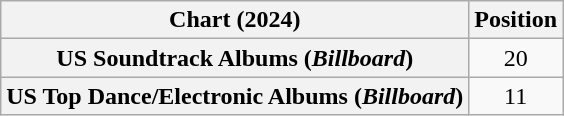<table class="wikitable sortable plainrowheaders" style="text-align:center">
<tr>
<th scope="col">Chart (2024)</th>
<th scope="col">Position</th>
</tr>
<tr>
<th scope="row">US Soundtrack Albums (<em>Billboard</em>)</th>
<td>20</td>
</tr>
<tr>
<th scope="row">US Top Dance/Electronic Albums (<em>Billboard</em>)</th>
<td>11</td>
</tr>
</table>
